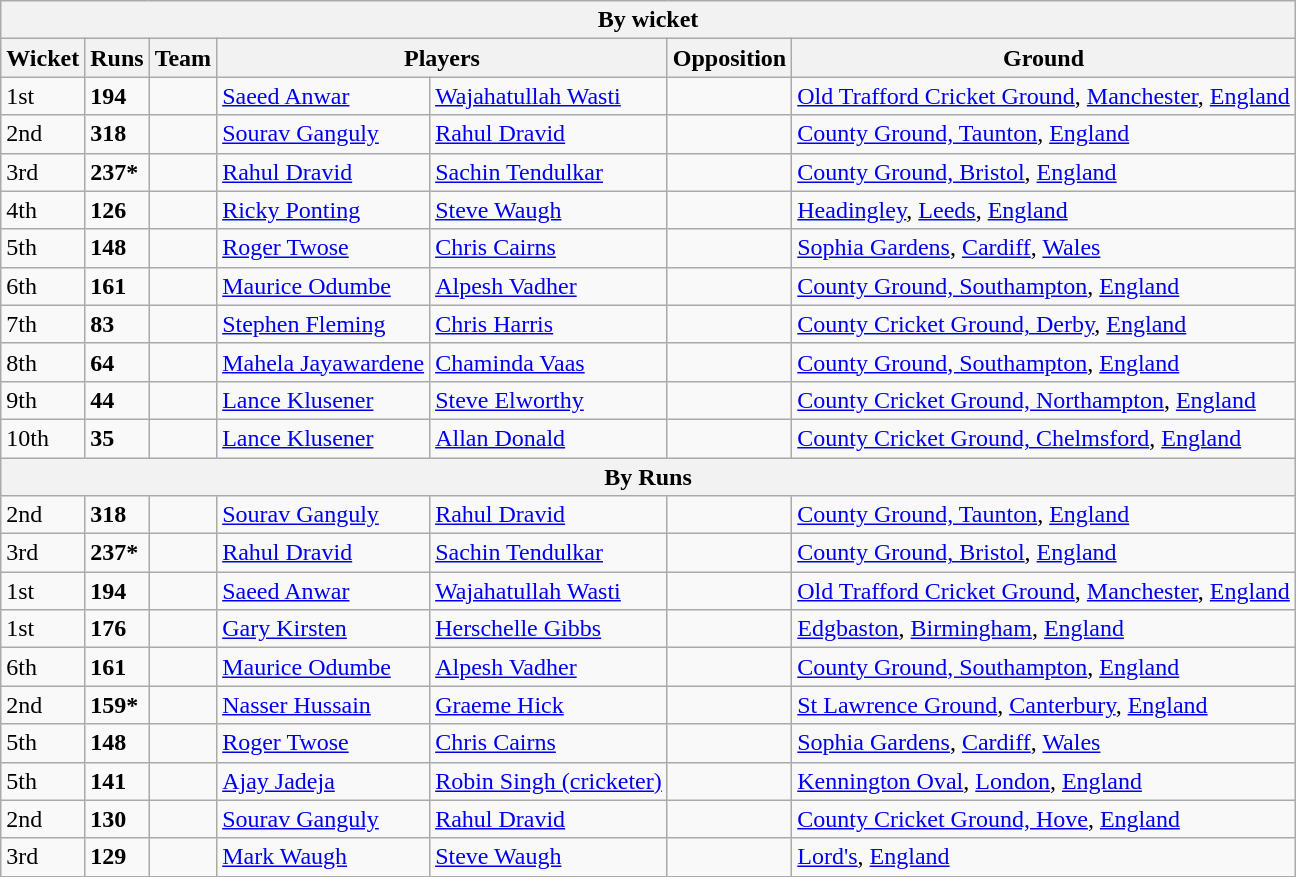<table class="wikitable">
<tr>
<th colspan="7">By wicket</th>
</tr>
<tr>
<th>Wicket</th>
<th>Runs</th>
<th>Team</th>
<th colspan="2">Players</th>
<th>Opposition</th>
<th>Ground</th>
</tr>
<tr>
<td>1st</td>
<td><strong>194</strong></td>
<td></td>
<td><a href='#'>Saeed Anwar</a></td>
<td><a href='#'>Wajahatullah Wasti</a></td>
<td></td>
<td><a href='#'>Old Trafford Cricket Ground</a>, <a href='#'>Manchester</a>, <a href='#'>England</a></td>
</tr>
<tr>
<td>2nd</td>
<td><strong>318</strong></td>
<td></td>
<td><a href='#'>Sourav Ganguly</a></td>
<td><a href='#'>Rahul Dravid</a></td>
<td></td>
<td><a href='#'>County Ground, Taunton</a>, <a href='#'>England</a></td>
</tr>
<tr>
<td>3rd</td>
<td><strong>237*</strong></td>
<td></td>
<td><a href='#'>Rahul Dravid</a></td>
<td><a href='#'>Sachin Tendulkar</a></td>
<td></td>
<td><a href='#'>County Ground, Bristol</a>, <a href='#'>England</a></td>
</tr>
<tr>
<td>4th</td>
<td><strong>126</strong></td>
<td></td>
<td><a href='#'>Ricky Ponting</a></td>
<td><a href='#'>Steve Waugh</a></td>
<td></td>
<td><a href='#'>Headingley</a>, <a href='#'>Leeds</a>, <a href='#'>England</a></td>
</tr>
<tr>
<td>5th</td>
<td><strong>148</strong></td>
<td></td>
<td><a href='#'>Roger Twose</a></td>
<td><a href='#'>Chris Cairns</a></td>
<td></td>
<td><a href='#'>Sophia Gardens</a>, <a href='#'>Cardiff</a>, <a href='#'>Wales</a></td>
</tr>
<tr>
<td>6th</td>
<td><strong>161</strong></td>
<td></td>
<td><a href='#'>Maurice Odumbe</a></td>
<td><a href='#'>Alpesh Vadher</a></td>
<td></td>
<td><a href='#'>County Ground, Southampton</a>, <a href='#'>England</a></td>
</tr>
<tr>
<td>7th</td>
<td><strong>83</strong></td>
<td></td>
<td><a href='#'>Stephen Fleming</a></td>
<td><a href='#'>Chris Harris</a></td>
<td></td>
<td><a href='#'>County Cricket Ground, Derby</a>, <a href='#'>England</a></td>
</tr>
<tr>
<td>8th</td>
<td><strong>64</strong></td>
<td></td>
<td><a href='#'>Mahela Jayawardene</a></td>
<td><a href='#'>Chaminda Vaas</a></td>
<td></td>
<td><a href='#'>County Ground, Southampton</a>, <a href='#'>England</a></td>
</tr>
<tr>
<td>9th</td>
<td><strong>44</strong></td>
<td></td>
<td><a href='#'>Lance Klusener</a></td>
<td><a href='#'>Steve Elworthy</a></td>
<td></td>
<td><a href='#'>County Cricket Ground, Northampton</a>, <a href='#'>England</a></td>
</tr>
<tr>
<td>10th</td>
<td><strong>35</strong></td>
<td></td>
<td><a href='#'>Lance Klusener</a></td>
<td><a href='#'>Allan Donald</a></td>
<td></td>
<td><a href='#'>County Cricket Ground, Chelmsford</a>, <a href='#'>England</a></td>
</tr>
<tr>
<th colspan="7">By Runs</th>
</tr>
<tr>
<td>2nd</td>
<td><strong>318</strong></td>
<td></td>
<td><a href='#'>Sourav Ganguly</a></td>
<td><a href='#'>Rahul Dravid</a></td>
<td></td>
<td><a href='#'>County Ground, Taunton</a>, <a href='#'>England</a></td>
</tr>
<tr>
<td>3rd</td>
<td><strong>237*</strong></td>
<td></td>
<td><a href='#'>Rahul Dravid</a></td>
<td><a href='#'>Sachin Tendulkar</a></td>
<td></td>
<td><a href='#'>County Ground, Bristol</a>, <a href='#'>England</a></td>
</tr>
<tr>
<td>1st</td>
<td><strong>194</strong></td>
<td></td>
<td><a href='#'>Saeed Anwar</a></td>
<td><a href='#'>Wajahatullah Wasti</a></td>
<td></td>
<td><a href='#'>Old Trafford Cricket Ground</a>, <a href='#'>Manchester</a>, <a href='#'>England</a></td>
</tr>
<tr>
<td>1st</td>
<td><strong>176</strong></td>
<td></td>
<td><a href='#'>Gary Kirsten</a></td>
<td><a href='#'>Herschelle Gibbs</a></td>
<td></td>
<td><a href='#'>Edgbaston</a>, <a href='#'>Birmingham</a>, <a href='#'>England</a></td>
</tr>
<tr>
<td>6th</td>
<td><strong>161</strong></td>
<td></td>
<td><a href='#'>Maurice Odumbe</a></td>
<td><a href='#'>Alpesh Vadher</a></td>
<td></td>
<td><a href='#'>County Ground, Southampton</a>, <a href='#'>England</a></td>
</tr>
<tr>
<td>2nd</td>
<td><strong>159*</strong></td>
<td></td>
<td><a href='#'>Nasser Hussain</a></td>
<td><a href='#'>Graeme Hick</a></td>
<td></td>
<td><a href='#'>St Lawrence Ground</a>, <a href='#'>Canterbury</a>, <a href='#'>England</a></td>
</tr>
<tr>
<td>5th</td>
<td><strong>148</strong></td>
<td></td>
<td><a href='#'>Roger Twose</a></td>
<td><a href='#'>Chris Cairns</a></td>
<td></td>
<td><a href='#'>Sophia Gardens</a>, <a href='#'>Cardiff</a>, <a href='#'>Wales</a></td>
</tr>
<tr>
<td>5th</td>
<td><strong>141</strong></td>
<td></td>
<td><a href='#'>Ajay Jadeja</a></td>
<td><a href='#'>Robin Singh (cricketer)</a></td>
<td></td>
<td><a href='#'>Kennington Oval</a>, <a href='#'>London</a>, <a href='#'>England</a></td>
</tr>
<tr>
<td>2nd</td>
<td><strong>130</strong></td>
<td></td>
<td><a href='#'>Sourav Ganguly</a></td>
<td><a href='#'>Rahul Dravid</a></td>
<td></td>
<td><a href='#'>County Cricket Ground, Hove</a>, <a href='#'>England</a></td>
</tr>
<tr>
<td>3rd</td>
<td><strong>129</strong></td>
<td></td>
<td><a href='#'>Mark Waugh</a></td>
<td><a href='#'>Steve Waugh</a></td>
<td></td>
<td><a href='#'>Lord's</a>, <a href='#'>England</a></td>
</tr>
</table>
